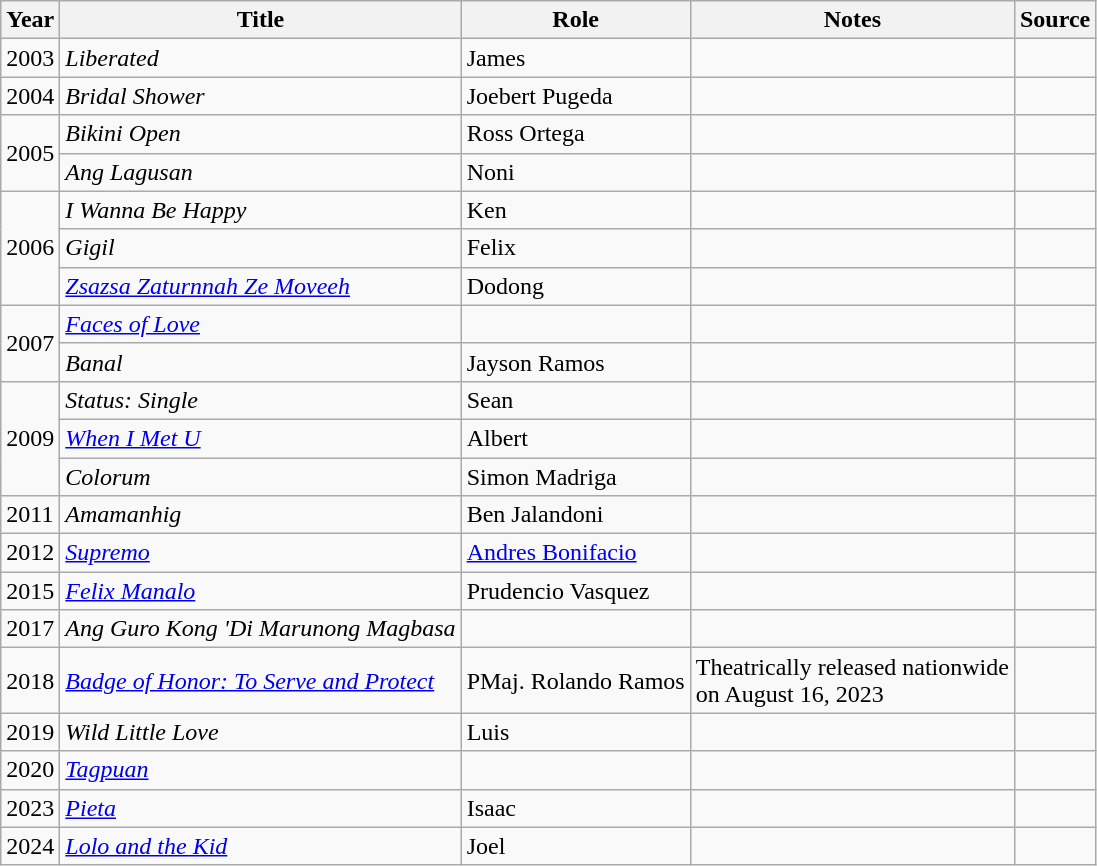<table class="wikitable sortable" >
<tr>
<th>Year</th>
<th>Title</th>
<th>Role</th>
<th class="unsortable">Notes </th>
<th class="unsortable">Source </th>
</tr>
<tr>
<td>2003</td>
<td><em>Liberated</em></td>
<td>James</td>
<td></td>
<td></td>
</tr>
<tr>
<td>2004</td>
<td><em>Bridal Shower</em></td>
<td>Joebert Pugeda</td>
<td></td>
<td></td>
</tr>
<tr>
<td rowspan="2">2005</td>
<td><em>Bikini Open</em></td>
<td>Ross Ortega</td>
<td></td>
<td></td>
</tr>
<tr>
<td><em>Ang Lagusan</em></td>
<td>Noni</td>
<td></td>
<td></td>
</tr>
<tr>
<td rowspan="3">2006</td>
<td><em>I Wanna Be Happy</em></td>
<td>Ken</td>
<td></td>
<td></td>
</tr>
<tr>
<td><em>Gigil</em></td>
<td>Felix</td>
<td></td>
<td></td>
</tr>
<tr>
<td><em><a href='#'>Zsazsa Zaturnnah Ze Moveeh</a></em></td>
<td>Dodong</td>
<td></td>
<td></td>
</tr>
<tr>
<td rowspan="2">2007</td>
<td><em><a href='#'>Faces of Love</a></em></td>
<td></td>
<td></td>
<td></td>
</tr>
<tr>
<td><em>Banal</em></td>
<td>Jayson Ramos</td>
<td></td>
<td></td>
</tr>
<tr>
<td rowspan="3">2009</td>
<td><em>Status: Single</em></td>
<td>Sean</td>
<td></td>
<td></td>
</tr>
<tr>
<td><em><a href='#'>When I Met U</a></em></td>
<td>Albert</td>
<td></td>
<td></td>
</tr>
<tr>
<td><em>Colorum</em></td>
<td>Simon Madriga</td>
<td></td>
<td></td>
</tr>
<tr>
<td>2011</td>
<td><em>Amamanhig</em></td>
<td>Ben Jalandoni</td>
<td></td>
<td></td>
</tr>
<tr>
<td>2012</td>
<td><em><a href='#'>Supremo</a></em></td>
<td><a href='#'>Andres Bonifacio</a></td>
<td></td>
<td></td>
</tr>
<tr>
<td>2015</td>
<td><em><a href='#'>Felix Manalo</a></em></td>
<td>Prudencio Vasquez</td>
<td></td>
<td></td>
</tr>
<tr>
<td>2017</td>
<td><em>Ang Guro Kong 'Di Marunong Magbasa</em></td>
<td></td>
<td></td>
<td></td>
</tr>
<tr>
<td>2018</td>
<td><em><a href='#'>Badge of Honor: To Serve and Protect</a></em></td>
<td>PMaj. Rolando Ramos</td>
<td>Theatrically released nationwide<br>on August 16, 2023</td>
<td></td>
</tr>
<tr>
<td>2019</td>
<td><em>Wild Little Love</em></td>
<td>Luis</td>
<td></td>
<td></td>
</tr>
<tr>
<td>2020</td>
<td><em><a href='#'>Tagpuan</a></em></td>
<td></td>
<td></td>
<td></td>
</tr>
<tr>
<td>2023</td>
<td><em><a href='#'>Pieta</a></em></td>
<td>Isaac</td>
<td></td>
<td></td>
</tr>
<tr>
<td>2024</td>
<td><em><a href='#'>Lolo and the Kid</a></em></td>
<td>Joel</td>
<td></td>
<td></td>
</tr>
</table>
